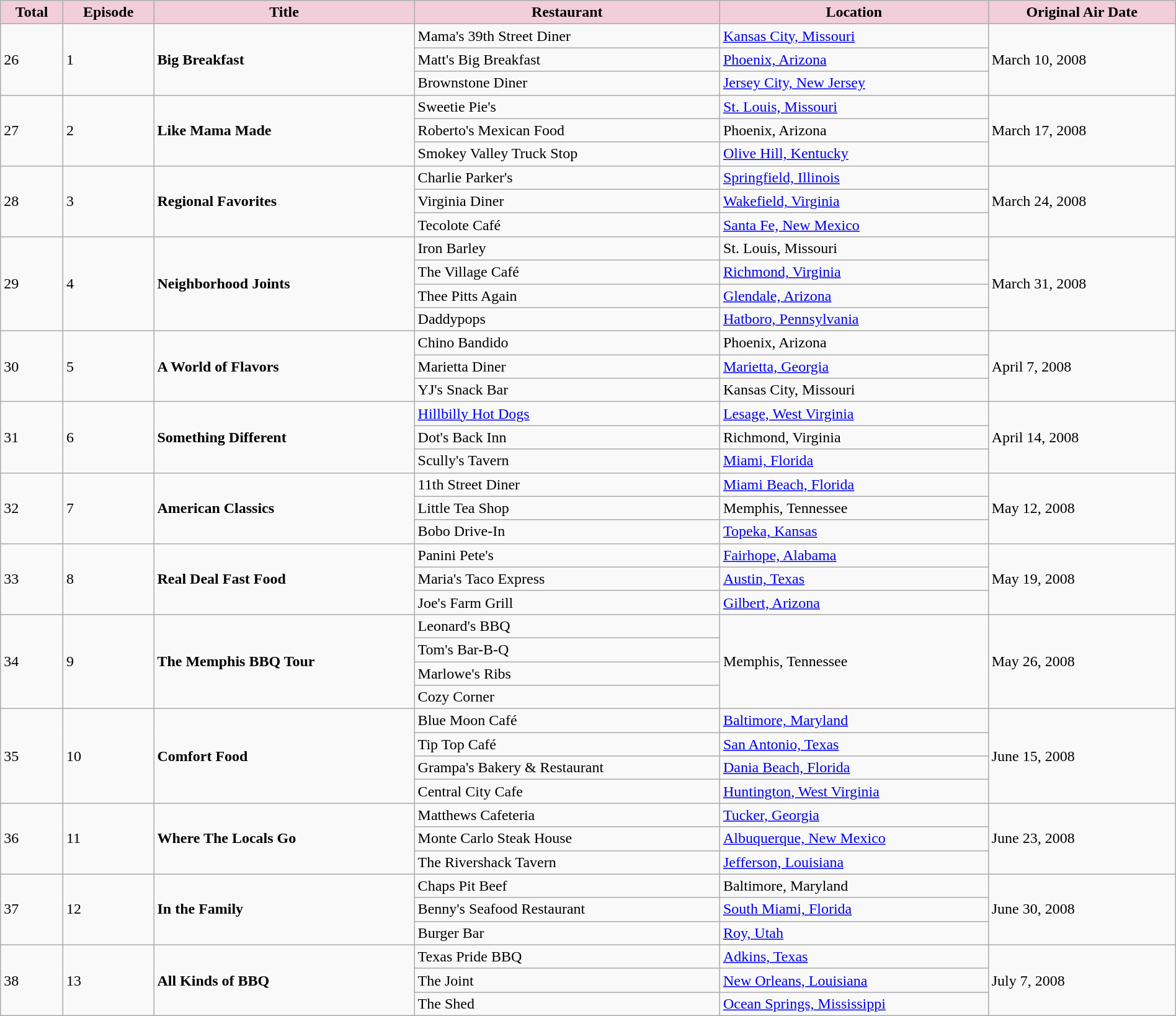<table class="wikitable" style="width: 100%;">
<tr>
<th # style="background:#F2CEDA;">Total</th>
<th # style="background:#F2CEDA;">Episode</th>
<th # style="background:#F2CEDA;">Title</th>
<th # style="background:#F2CEDA;">Restaurant</th>
<th # style="background:#F2CEDA;">Location</th>
<th # style="background:#F2CEDA;">Original Air Date</th>
</tr>
<tr>
<td rowspan="3">26</td>
<td rowspan="3">1</td>
<td rowspan="3"><strong>Big Breakfast</strong></td>
<td>Mama's 39th Street Diner</td>
<td><a href='#'>Kansas City, Missouri</a></td>
<td rowspan="3">March 10, 2008</td>
</tr>
<tr>
<td>Matt's Big Breakfast</td>
<td><a href='#'>Phoenix, Arizona</a></td>
</tr>
<tr>
<td>Brownstone Diner</td>
<td><a href='#'>Jersey City, New Jersey</a></td>
</tr>
<tr>
<td rowspan="3">27</td>
<td rowspan="3">2</td>
<td rowspan="3"><strong>Like Mama Made</strong></td>
<td>Sweetie Pie's</td>
<td><a href='#'>St. Louis, Missouri</a></td>
<td rowspan="3">March 17, 2008</td>
</tr>
<tr>
<td>Roberto's Mexican Food</td>
<td>Phoenix, Arizona</td>
</tr>
<tr>
<td>Smokey Valley Truck Stop</td>
<td><a href='#'>Olive Hill, Kentucky</a></td>
</tr>
<tr>
<td rowspan="3">28</td>
<td rowspan="3">3</td>
<td rowspan="3"><strong>Regional Favorites</strong></td>
<td>Charlie Parker's</td>
<td><a href='#'>Springfield, Illinois</a></td>
<td rowspan="3">March 24, 2008</td>
</tr>
<tr>
<td>Virginia Diner</td>
<td><a href='#'>Wakefield, Virginia</a></td>
</tr>
<tr>
<td>Tecolote Café</td>
<td><a href='#'>Santa Fe, New Mexico</a></td>
</tr>
<tr>
<td rowspan="4">29</td>
<td rowspan="4">4</td>
<td rowspan="4"><strong>Neighborhood Joints</strong></td>
<td>Iron Barley</td>
<td>St. Louis, Missouri</td>
<td rowspan="4">March 31, 2008</td>
</tr>
<tr>
<td>The Village Café</td>
<td><a href='#'>Richmond, Virginia</a></td>
</tr>
<tr>
<td>Thee Pitts Again</td>
<td><a href='#'>Glendale, Arizona</a></td>
</tr>
<tr>
<td>Daddypops</td>
<td><a href='#'>Hatboro, Pennsylvania</a></td>
</tr>
<tr>
<td rowspan="3">30</td>
<td rowspan="3">5</td>
<td rowspan="3"><strong>A World of Flavors</strong></td>
<td>Chino Bandido</td>
<td>Phoenix, Arizona</td>
<td rowspan="3">April 7, 2008</td>
</tr>
<tr>
<td>Marietta Diner</td>
<td><a href='#'>Marietta, Georgia</a></td>
</tr>
<tr>
<td>YJ's Snack Bar</td>
<td>Kansas City, Missouri</td>
</tr>
<tr>
<td rowspan="3">31</td>
<td rowspan="3">6</td>
<td rowspan="3"><strong>Something Different</strong></td>
<td><a href='#'>Hillbilly Hot Dogs</a></td>
<td><a href='#'>Lesage, West Virginia</a></td>
<td rowspan="3">April 14, 2008</td>
</tr>
<tr>
<td>Dot's Back Inn</td>
<td>Richmond, Virginia</td>
</tr>
<tr>
<td>Scully's Tavern</td>
<td><a href='#'>Miami, Florida</a></td>
</tr>
<tr>
<td rowspan="3">32</td>
<td rowspan="3">7</td>
<td rowspan="3"><strong>American Classics</strong></td>
<td>11th Street Diner</td>
<td><a href='#'>Miami Beach, Florida</a></td>
<td rowspan="3">May 12, 2008</td>
</tr>
<tr>
<td>Little Tea Shop</td>
<td>Memphis, Tennessee</td>
</tr>
<tr>
<td>Bobo Drive-In</td>
<td><a href='#'>Topeka, Kansas</a></td>
</tr>
<tr>
<td rowspan="3">33</td>
<td rowspan="3">8</td>
<td rowspan="3"><strong>Real Deal Fast Food</strong></td>
<td>Panini Pete's</td>
<td><a href='#'>Fairhope, Alabama</a></td>
<td rowspan="3">May 19, 2008</td>
</tr>
<tr>
<td>Maria's Taco Express</td>
<td><a href='#'>Austin, Texas</a></td>
</tr>
<tr>
<td>Joe's Farm Grill</td>
<td><a href='#'>Gilbert, Arizona</a></td>
</tr>
<tr>
<td rowspan="4">34</td>
<td rowspan="4">9</td>
<td rowspan="4"><strong>The Memphis BBQ Tour</strong></td>
<td>Leonard's BBQ</td>
<td rowspan="4">Memphis, Tennessee</td>
<td rowspan="4">May 26, 2008</td>
</tr>
<tr>
<td>Tom's Bar-B-Q</td>
</tr>
<tr>
<td>Marlowe's Ribs</td>
</tr>
<tr>
<td>Cozy Corner</td>
</tr>
<tr>
<td rowspan="4">35</td>
<td rowspan="4">10</td>
<td rowspan="4"><strong>Comfort Food</strong></td>
<td>Blue Moon Café</td>
<td><a href='#'>Baltimore, Maryland</a></td>
<td rowspan="4">June 15, 2008</td>
</tr>
<tr>
<td>Tip Top Café</td>
<td><a href='#'>San Antonio, Texas</a></td>
</tr>
<tr>
<td>Grampa's Bakery & Restaurant</td>
<td><a href='#'>Dania Beach, Florida</a></td>
</tr>
<tr>
<td>Central City Cafe</td>
<td><a href='#'>Huntington, West Virginia</a></td>
</tr>
<tr>
<td rowspan="3">36</td>
<td rowspan="3">11</td>
<td rowspan="3"><strong>Where The Locals Go</strong></td>
<td>Matthews Cafeteria</td>
<td><a href='#'>Tucker, Georgia</a></td>
<td rowspan="3">June 23, 2008</td>
</tr>
<tr>
<td>Monte Carlo Steak House</td>
<td><a href='#'>Albuquerque, New Mexico</a></td>
</tr>
<tr>
<td>The Rivershack Tavern</td>
<td><a href='#'>Jefferson, Louisiana</a></td>
</tr>
<tr>
<td rowspan="3">37</td>
<td rowspan="3">12</td>
<td rowspan="3"><strong>In the Family</strong></td>
<td>Chaps Pit Beef</td>
<td>Baltimore, Maryland</td>
<td rowspan="3">June 30, 2008</td>
</tr>
<tr>
<td>Benny's Seafood Restaurant</td>
<td><a href='#'>South Miami, Florida</a></td>
</tr>
<tr>
<td>Burger Bar</td>
<td><a href='#'>Roy, Utah</a></td>
</tr>
<tr>
<td rowspan="3">38</td>
<td rowspan="3">13</td>
<td rowspan="3"><strong>All Kinds of BBQ</strong></td>
<td>Texas Pride BBQ</td>
<td><a href='#'>Adkins, Texas</a></td>
<td rowspan="3">July 7, 2008</td>
</tr>
<tr>
<td>The Joint</td>
<td><a href='#'>New Orleans, Louisiana</a></td>
</tr>
<tr>
<td>The Shed</td>
<td><a href='#'>Ocean Springs, Mississippi</a></td>
</tr>
</table>
